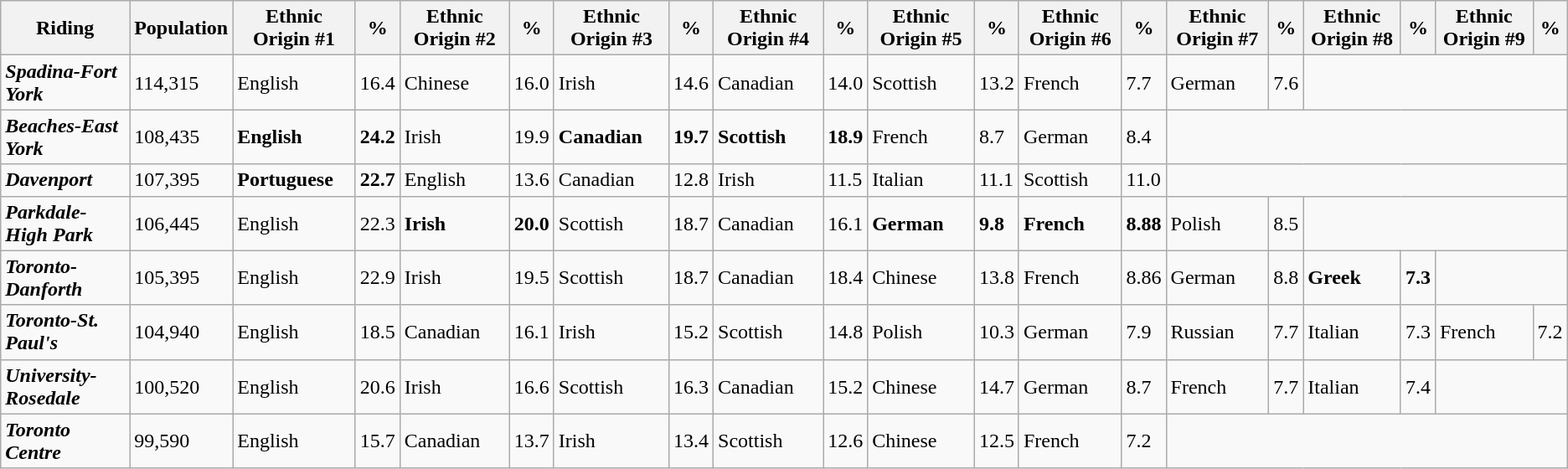<table class="wikitable sortable">
<tr>
<th>Riding</th>
<th>Population</th>
<th>Ethnic Origin #1</th>
<th>%</th>
<th>Ethnic Origin #2</th>
<th>%</th>
<th>Ethnic Origin #3</th>
<th>%</th>
<th>Ethnic Origin #4</th>
<th>%</th>
<th>Ethnic Origin #5</th>
<th>%</th>
<th>Ethnic Origin #6</th>
<th>%</th>
<th>Ethnic Origin #7</th>
<th>%</th>
<th>Ethnic Origin #8</th>
<th>%</th>
<th>Ethnic Origin #9</th>
<th>%</th>
</tr>
<tr>
<td><strong><em>Spadina-Fort York</em></strong></td>
<td>114,315</td>
<td>English</td>
<td>16.4</td>
<td>Chinese</td>
<td>16.0</td>
<td>Irish</td>
<td>14.6</td>
<td>Canadian</td>
<td>14.0</td>
<td>Scottish</td>
<td>13.2</td>
<td>French</td>
<td>7.7</td>
<td>German</td>
<td>7.6</td>
<td colspan="4"></td>
</tr>
<tr>
<td><strong><em>Beaches-East York</em></strong></td>
<td>108,435</td>
<td><strong>English</strong></td>
<td><strong>24.2</strong></td>
<td>Irish</td>
<td>19.9</td>
<td><strong>Canadian</strong></td>
<td><strong>19.7</strong></td>
<td><strong>Scottish</strong></td>
<td><strong>18.9</strong></td>
<td>French</td>
<td>8.7</td>
<td>German</td>
<td>8.4</td>
<td colspan="6"></td>
</tr>
<tr>
<td><strong><em>Davenport</em></strong></td>
<td>107,395</td>
<td><strong>Portuguese</strong></td>
<td><strong>22.7</strong></td>
<td>English</td>
<td>13.6</td>
<td>Canadian</td>
<td>12.8</td>
<td>Irish</td>
<td>11.5</td>
<td>Italian</td>
<td>11.1</td>
<td>Scottish</td>
<td>11.0</td>
<td colspan="6"></td>
</tr>
<tr>
<td><strong><em>Parkdale-High Park</em></strong></td>
<td>106,445</td>
<td>English</td>
<td>22.3</td>
<td><strong>Irish</strong></td>
<td><strong>20.0</strong></td>
<td>Scottish</td>
<td>18.7</td>
<td>Canadian</td>
<td>16.1</td>
<td><strong>German</strong></td>
<td><strong>9.8</strong></td>
<td><strong>French</strong></td>
<td><strong>8.88</strong></td>
<td>Polish</td>
<td>8.5</td>
<td colspan="4"></td>
</tr>
<tr>
<td><strong><em>Toronto-Danforth</em></strong></td>
<td>105,395</td>
<td>English</td>
<td>22.9</td>
<td>Irish</td>
<td>19.5</td>
<td>Scottish</td>
<td>18.7</td>
<td>Canadian</td>
<td>18.4</td>
<td>Chinese</td>
<td>13.8</td>
<td>French</td>
<td>8.86</td>
<td>German</td>
<td>8.8</td>
<td><strong>Greek</strong></td>
<td><strong>7.3</strong></td>
<td colspan="2"></td>
</tr>
<tr>
<td><strong><em>Toronto-St. Paul's</em></strong></td>
<td>104,940</td>
<td>English</td>
<td>18.5</td>
<td>Canadian</td>
<td>16.1</td>
<td>Irish</td>
<td>15.2</td>
<td>Scottish</td>
<td>14.8</td>
<td>Polish</td>
<td>10.3</td>
<td>German</td>
<td>7.9</td>
<td>Russian</td>
<td>7.7</td>
<td>Italian</td>
<td>7.3</td>
<td>French</td>
<td>7.2</td>
</tr>
<tr>
<td><strong><em>University-Rosedale</em></strong></td>
<td>100,520</td>
<td>English</td>
<td>20.6</td>
<td>Irish</td>
<td>16.6</td>
<td>Scottish</td>
<td>16.3</td>
<td>Canadian</td>
<td>15.2</td>
<td>Chinese</td>
<td>14.7</td>
<td>German</td>
<td>8.7</td>
<td>French</td>
<td>7.7</td>
<td>Italian</td>
<td>7.4</td>
<td colspan="2"></td>
</tr>
<tr>
<td><strong><em>Toronto Centre</em></strong></td>
<td>99,590</td>
<td>English</td>
<td>15.7</td>
<td>Canadian</td>
<td>13.7</td>
<td>Irish</td>
<td>13.4</td>
<td>Scottish</td>
<td>12.6</td>
<td>Chinese</td>
<td>12.5</td>
<td>French</td>
<td>7.2</td>
<td colspan="6"></td>
</tr>
</table>
